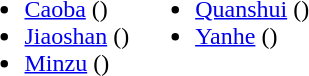<table>
<tr>
<td valign="top"><br><ul><li><a href='#'>Caoba</a> ()</li><li><a href='#'>Jiaoshan</a> ()</li><li><a href='#'>Minzu</a> ()</li></ul></td>
<td valign="top"><br><ul><li><a href='#'>Quanshui</a> ()</li><li><a href='#'>Yanhe</a> ()</li></ul></td>
</tr>
</table>
